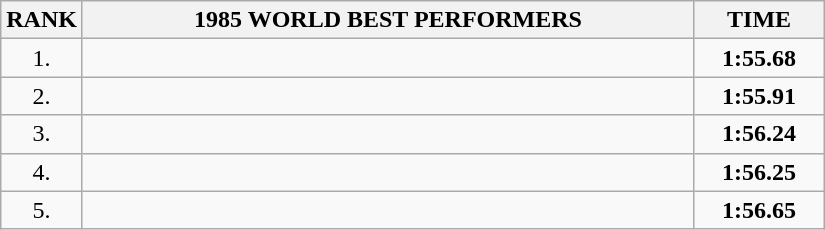<table class="wikitable sortable">
<tr>
<th>RANK</th>
<th align="center" style="width: 25em">1985 WORLD BEST PERFORMERS</th>
<th align="center" style="width: 5em">TIME</th>
</tr>
<tr>
<td align="center">1.</td>
<td></td>
<td align="center"><strong>1:55.68</strong></td>
</tr>
<tr>
<td align="center">2.</td>
<td></td>
<td align="center"><strong>1:55.91</strong></td>
</tr>
<tr>
<td align="center">3.</td>
<td></td>
<td align="center"><strong>1:56.24</strong></td>
</tr>
<tr>
<td align="center">4.</td>
<td></td>
<td align="center"><strong>1:56.25</strong></td>
</tr>
<tr>
<td align="center">5.</td>
<td></td>
<td align="center"><strong>1:56.65</strong></td>
</tr>
</table>
